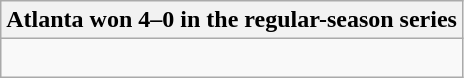<table class="wikitable collapsible collapsed">
<tr>
<th>Atlanta won 4–0 in the regular-season series</th>
</tr>
<tr>
<td><br>


</td>
</tr>
</table>
